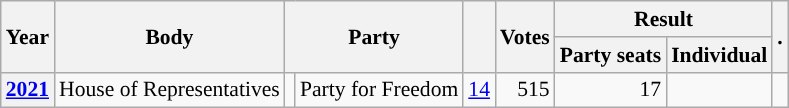<table class="wikitable plainrowheaders sortable" border=2 cellpadding=4 cellspacing=0 style="border: 1px #aaa solid; font-size: 90%; text-align:center;">
<tr>
<th scope="col" rowspan=2>Year</th>
<th scope="col" rowspan=2>Body</th>
<th scope="col" colspan=2 rowspan=2>Party</th>
<th scope="col" rowspan=2></th>
<th scope="col" rowspan=2>Votes</th>
<th scope="colgroup" colspan=2>Result</th>
<th scope="col" rowspan=2 class="unsortable">.</th>
</tr>
<tr>
<th scope="col">Party seats</th>
<th scope="col">Individual</th>
</tr>
<tr>
<th scope="row"><a href='#'>2021</a></th>
<td>House of Representatives</td>
<td style="background-color:"></td>
<td>Party for Freedom</td>
<td style=text-align:right><a href='#'>14</a></td>
<td style=text-align:right>515</td>
<td style=text-align:right>17</td>
<td></td>
<td></td>
</tr>
</table>
